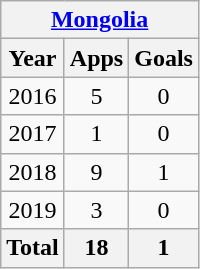<table class="wikitable" style="text-align:center">
<tr>
<th colspan=3><a href='#'>Mongolia</a></th>
</tr>
<tr>
<th>Year</th>
<th>Apps</th>
<th>Goals</th>
</tr>
<tr>
<td>2016</td>
<td>5</td>
<td>0</td>
</tr>
<tr>
<td>2017</td>
<td>1</td>
<td>0</td>
</tr>
<tr>
<td>2018</td>
<td>9</td>
<td>1</td>
</tr>
<tr>
<td>2019</td>
<td>3</td>
<td>0</td>
</tr>
<tr>
<th>Total</th>
<th>18</th>
<th>1</th>
</tr>
</table>
